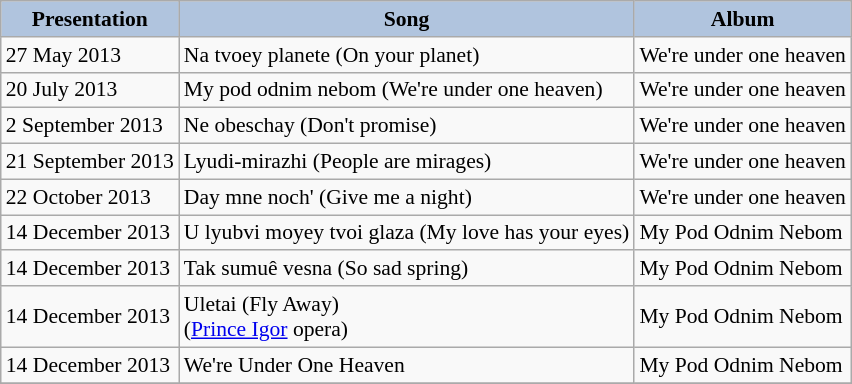<table class="wikitable" style="font-size:90%;">
<tr>
<th style="background:#B0C4DE;">Presentation</th>
<th style="background:#B0C4DE;">Song</th>
<th style="background:#B0C4DE;">Album</th>
</tr>
<tr ---->
<td>27 May 2013</td>
<td>Na tvoey planete (On your planet)</td>
<td>We're under one heaven</td>
</tr>
<tr ---->
<td>20 July 2013</td>
<td>My pod odnim nebom (We're under one heaven)</td>
<td>We're under one heaven</td>
</tr>
<tr ---->
<td>2 September 2013</td>
<td>Ne obeschay (Don't promise)</td>
<td>We're under one heaven</td>
</tr>
<tr ---->
<td>21 September 2013</td>
<td>Lyudi-mirazhi (People are mirages)</td>
<td>We're under one heaven</td>
</tr>
<tr ---->
<td>22 October 2013</td>
<td>Day mne noch' (Give me a night)</td>
<td>We're under one heaven</td>
</tr>
<tr ---->
<td>14 December 2013</td>
<td>U lyubvi moyey tvoi glaza (My love has your eyes)</td>
<td>My Pod Odnim Nebom</td>
</tr>
<tr ---->
<td>14 December 2013</td>
<td>Tak sumuê vesna (So sad spring)</td>
<td>My Pod Odnim Nebom</td>
</tr>
<tr ---->
<td>14 December 2013</td>
<td>Uletai (Fly Away)<br>(<a href='#'>Prince Igor</a> opera)</td>
<td>My Pod Odnim Nebom</td>
</tr>
<tr ---->
<td>14 December 2013</td>
<td>We're Under One Heaven</td>
<td>My Pod Odnim Nebom</td>
</tr>
<tr>
</tr>
</table>
